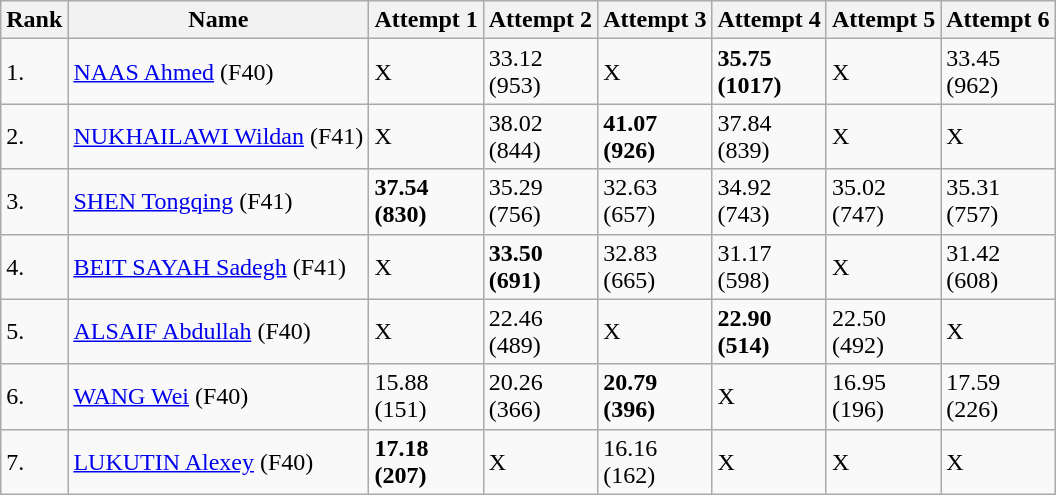<table class="wikitable">
<tr>
<th>Rank</th>
<th>Name</th>
<th>Attempt 1</th>
<th>Attempt 2</th>
<th>Attempt 3</th>
<th>Attempt 4</th>
<th>Attempt 5</th>
<th>Attempt 6</th>
</tr>
<tr>
<td>1.</td>
<td><a href='#'>NAAS Ahmed</a> (F40)<br></td>
<td>X</td>
<td>33.12<br>(953)</td>
<td>X</td>
<td><strong>35.75</strong><br><strong>(1017)</strong></td>
<td>X</td>
<td>33.45<br>(962)</td>
</tr>
<tr>
<td>2.</td>
<td><a href='#'>NUKHAILAWI Wildan</a> (F41)<br></td>
<td>X</td>
<td>38.02<br>(844)</td>
<td><strong>41.07</strong><br><strong>(926)</strong></td>
<td>37.84<br>(839)</td>
<td>X</td>
<td>X</td>
</tr>
<tr>
<td>3.</td>
<td><a href='#'>SHEN Tongqing</a> (F41)<br></td>
<td><strong>37.54</strong><br><strong>(830)</strong></td>
<td>35.29<br>(756)</td>
<td>32.63<br>(657)</td>
<td>34.92<br>(743)</td>
<td>35.02<br>(747)</td>
<td>35.31<br>(757)</td>
</tr>
<tr>
<td>4.</td>
<td><a href='#'>BEIT SAYAH Sadegh</a> (F41)<br></td>
<td>X</td>
<td><strong>33.50</strong><br><strong>(691)</strong></td>
<td>32.83<br>(665)</td>
<td>31.17<br>(598)</td>
<td>X</td>
<td>31.42<br>(608)</td>
</tr>
<tr>
<td>5.</td>
<td><a href='#'>ALSAIF Abdullah</a> (F40)<br></td>
<td>X</td>
<td>22.46<br>(489)</td>
<td>X</td>
<td><strong>22.90</strong><br><strong>(514)</strong></td>
<td>22.50<br>(492)</td>
<td>X</td>
</tr>
<tr>
<td>6.</td>
<td><a href='#'>WANG Wei</a> (F40)<br></td>
<td>15.88<br>(151)</td>
<td>20.26<br>(366)</td>
<td><strong>20.79</strong><br><strong>(396)</strong></td>
<td>X</td>
<td>16.95<br>(196)</td>
<td>17.59<br>(226)</td>
</tr>
<tr>
<td>7.</td>
<td><a href='#'>LUKUTIN Alexey</a> (F40)<br></td>
<td><strong>17.18</strong><br><strong>(207)</strong></td>
<td>X</td>
<td>16.16<br>(162)</td>
<td>X</td>
<td>X</td>
<td>X</td>
</tr>
</table>
